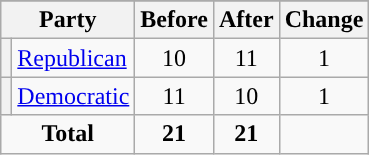<table class="wikitable" style="text-align:center;">
<tr>
</tr>
<tr>
<th colspan=2>Party</th>
<th>Before</th>
<th>After</th>
<th>Change</th>
</tr>
<tr>
<th style="background-color:"></th>
<td style="text-align:left;"><a href='#'>Republican</a></td>
<td>10</td>
<td>11</td>
<td> 1</td>
</tr>
<tr>
<th style="background-color:"></th>
<td style="text-align:left;"><a href='#'>Democratic</a></td>
<td>11</td>
<td>10</td>
<td> 1</td>
</tr>
<tr>
<td colspan=2><strong>Total</strong></td>
<td><strong>21</strong></td>
<td><strong>21</strong></td>
<td></td>
</tr>
</table>
